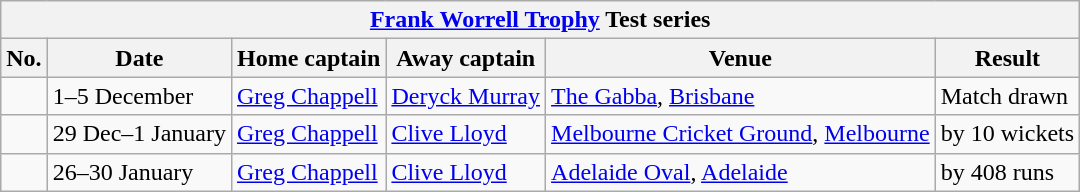<table class="wikitable">
<tr>
<th colspan="9"><a href='#'>Frank Worrell Trophy</a> Test series</th>
</tr>
<tr>
<th>No.</th>
<th>Date</th>
<th>Home captain</th>
<th>Away captain</th>
<th>Venue</th>
<th>Result</th>
</tr>
<tr>
<td></td>
<td>1–5 December</td>
<td><a href='#'>Greg Chappell</a></td>
<td><a href='#'>Deryck Murray</a></td>
<td><a href='#'>The Gabba</a>, <a href='#'>Brisbane</a></td>
<td>Match drawn</td>
</tr>
<tr>
<td></td>
<td>29 Dec–1 January</td>
<td><a href='#'>Greg Chappell</a></td>
<td><a href='#'>Clive Lloyd</a></td>
<td><a href='#'>Melbourne Cricket Ground</a>, <a href='#'>Melbourne</a></td>
<td> by 10 wickets</td>
</tr>
<tr>
<td></td>
<td>26–30 January</td>
<td><a href='#'>Greg Chappell</a></td>
<td><a href='#'>Clive Lloyd</a></td>
<td><a href='#'>Adelaide Oval</a>, <a href='#'>Adelaide</a></td>
<td> by 408 runs</td>
</tr>
</table>
